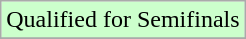<table class="wikitable">
<tr width=10px bgcolor="#ccffcc">
<td>Qualified for Semifinals</td>
</tr>
<tr>
</tr>
</table>
